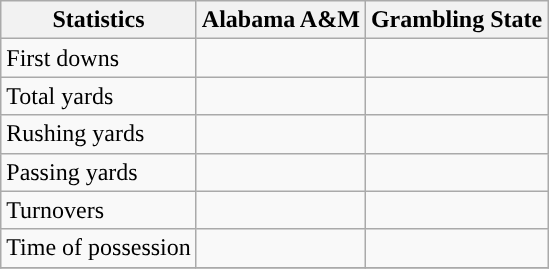<table class="wikitable">
<tr>
<th>Statistics</th>
<th>Alabama A&M</th>
<th>Grambling State</th>
</tr>
<tr>
<td>First downs</td>
<td> </td>
<td> </td>
</tr>
<tr>
<td>Total yards</td>
<td> </td>
<td> </td>
</tr>
<tr>
<td>Rushing yards</td>
<td> </td>
<td> </td>
</tr>
<tr>
<td>Passing yards</td>
<td> </td>
<td> </td>
</tr>
<tr>
<td>Turnovers</td>
<td> </td>
<td> </td>
</tr>
<tr>
<td>Time of possession</td>
<td> </td>
<td> </td>
</tr>
<tr>
</tr>
</table>
